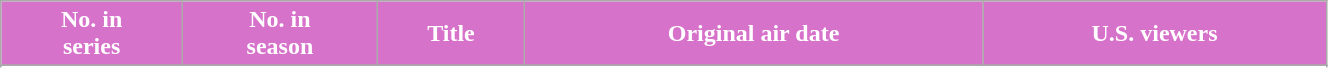<table class="wikitable plainrowheaders" width="70%">
<tr>
<th scope="col" style="background-color: #D772CB; color: #FFFFFF;">No. in<br>series</th>
<th scope="col" style="background-color: #D772CB; color: #FFFFFF;">No. in<br>season</th>
<th scope="col" style="background-color: #D772CB; color: #FFFFFF;">Title</th>
<th scope="col" style="background-color: #D772CB; color: #FFFFFF;">Original air date</th>
<th scope="col" style="background-color: #D772CB; color: #FFFFFF;">U.S. viewers</th>
</tr>
<tr>
</tr>
<tr>
</tr>
<tr>
</tr>
<tr>
</tr>
<tr>
</tr>
<tr>
</tr>
<tr>
</tr>
<tr>
</tr>
</table>
